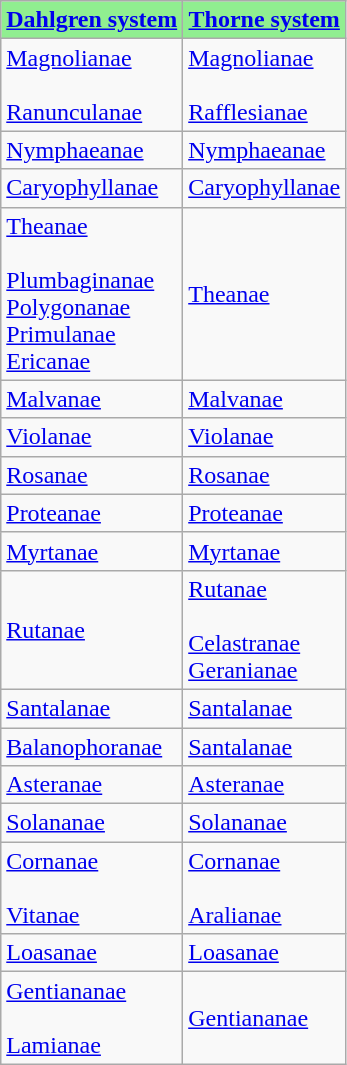<table class="wikitable sortable" align="left" style="margin-left: auto; margin-right: auto">
<tr>
<th style="background:lightgreen" align="center"><a href='#'>Dahlgren system</a></th>
<th style="background:lightgreen" align="center"><a href='#'>Thorne system</a></th>
</tr>
<tr>
<td><a href='#'>Magnolianae</a><br><br><a href='#'>Ranunculanae</a></td>
<td><a href='#'>Magnolianae</a><br><br><a href='#'>Rafflesianae</a></td>
</tr>
<tr>
<td><a href='#'>Nymphaeanae</a></td>
<td><a href='#'>Nymphaeanae</a></td>
</tr>
<tr>
<td><a href='#'>Caryophyllanae</a></td>
<td><a href='#'>Caryophyllanae</a></td>
</tr>
<tr>
<td><a href='#'>Theanae</a><br><br><a href='#'>Plumbaginanae</a><br>
<a href='#'>Polygonanae</a><br>
<a href='#'>Primulanae</a><br>
<a href='#'>Ericanae</a></td>
<td><a href='#'>Theanae</a></td>
</tr>
<tr>
<td><a href='#'>Malvanae</a></td>
<td><a href='#'>Malvanae</a></td>
</tr>
<tr>
<td><a href='#'>Violanae</a></td>
<td><a href='#'>Violanae</a></td>
</tr>
<tr>
<td><a href='#'>Rosanae</a></td>
<td><a href='#'>Rosanae</a></td>
</tr>
<tr>
<td><a href='#'>Proteanae</a></td>
<td><a href='#'>Proteanae</a></td>
</tr>
<tr>
<td><a href='#'>Myrtanae</a></td>
<td><a href='#'>Myrtanae</a></td>
</tr>
<tr>
<td><a href='#'>Rutanae</a></td>
<td><a href='#'>Rutanae</a><br><br><a href='#'>Celastranae</a><br>
<a href='#'>Geranianae</a></td>
</tr>
<tr>
<td><a href='#'>Santalanae</a></td>
<td><a href='#'>Santalanae</a></td>
</tr>
<tr>
<td><a href='#'>Balanophoranae</a></td>
<td><a href='#'>Santalanae</a></td>
</tr>
<tr>
<td><a href='#'>Asteranae</a></td>
<td><a href='#'>Asteranae</a></td>
</tr>
<tr>
<td><a href='#'>Solananae</a></td>
<td><a href='#'>Solananae</a></td>
</tr>
<tr>
<td><a href='#'>Cornanae</a><br><br><a href='#'>Vitanae</a></td>
<td><a href='#'>Cornanae</a><br><br><a href='#'>Aralianae</a></td>
</tr>
<tr>
<td><a href='#'>Loasanae</a></td>
<td><a href='#'>Loasanae</a></td>
</tr>
<tr>
<td><a href='#'>Gentiananae</a><br><br><a href='#'>Lamianae</a></td>
<td><a href='#'>Gentiananae</a></td>
</tr>
</table>
